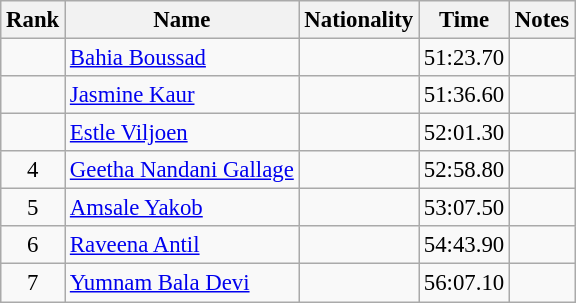<table class="wikitable sortable" style="text-align:center;font-size:95%">
<tr>
<th>Rank</th>
<th>Name</th>
<th>Nationality</th>
<th>Time</th>
<th>Notes</th>
</tr>
<tr>
<td></td>
<td align=left><a href='#'>Bahia Boussad</a></td>
<td align=left></td>
<td>51:23.70</td>
<td></td>
</tr>
<tr>
<td></td>
<td align=left><a href='#'>Jasmine Kaur</a></td>
<td align=left></td>
<td>51:36.60</td>
<td></td>
</tr>
<tr>
<td></td>
<td align=left><a href='#'>Estle Viljoen</a></td>
<td align=left></td>
<td>52:01.30</td>
<td></td>
</tr>
<tr>
<td>4</td>
<td align=left><a href='#'>Geetha Nandani Gallage</a></td>
<td align=left></td>
<td>52:58.80</td>
<td></td>
</tr>
<tr>
<td>5</td>
<td align=left><a href='#'>Amsale Yakob</a></td>
<td align=left></td>
<td>53:07.50</td>
<td></td>
</tr>
<tr>
<td>6</td>
<td align=left><a href='#'>Raveena Antil</a></td>
<td align=left></td>
<td>54:43.90</td>
<td></td>
</tr>
<tr>
<td>7</td>
<td align=left><a href='#'>Yumnam Bala Devi</a></td>
<td align=left></td>
<td>56:07.10</td>
<td></td>
</tr>
</table>
